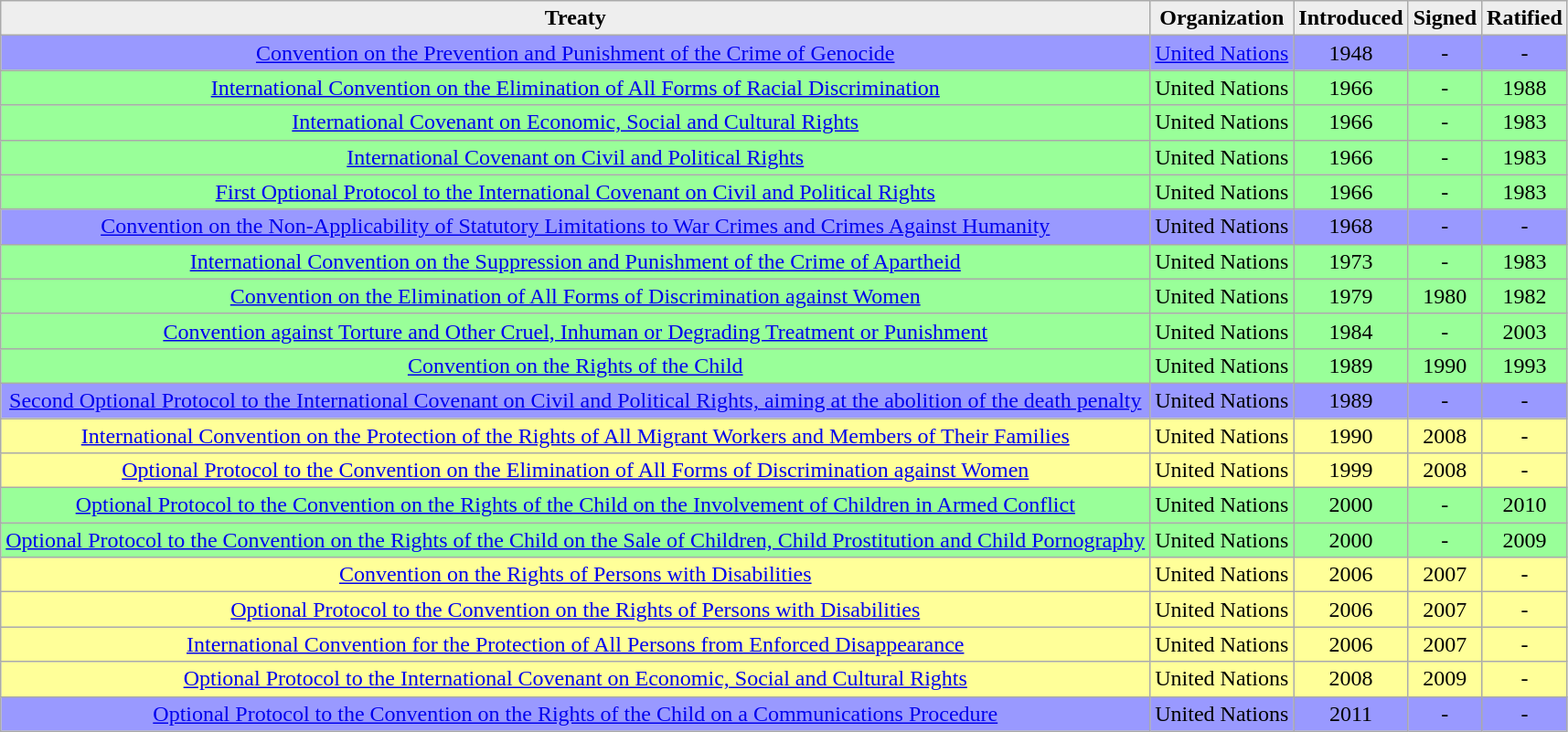<table class="wikitable sortable collapsible" style="border-collapse:collapse;">
<tr style="background:#eee; font-weight:bold; text-align:center;">
<td>Treaty</td>
<td>Organization</td>
<td>Introduced</td>
<td>Signed</td>
<td>Ratified</td>
</tr>
<tr align=center>
<td style="background:#99f; align=left"><a href='#'>Convention on the Prevention and Punishment of the Crime of Genocide</a></td>
<td style="background:#99f;"><a href='#'>United Nations</a></td>
<td style="background:#99f;">1948</td>
<td style="background:#99f;">-</td>
<td style="background:#99f;">-</td>
</tr>
<tr align=center>
<td style="background:#9f9; align=left"><a href='#'>International Convention on the Elimination of All Forms of Racial Discrimination</a></td>
<td style="background:#9f9;">United Nations</td>
<td style="background:#9f9;">1966</td>
<td style="background:#9f9;">-</td>
<td style="background:#9f9;">1988</td>
</tr>
<tr align=center>
<td style="background:#9f9; align=left"><a href='#'>International Covenant on Economic, Social and Cultural Rights</a></td>
<td style="background:#9f9;">United Nations</td>
<td style="background:#9f9;">1966</td>
<td style="background:#9f9;">-</td>
<td style="background:#9f9;">1983</td>
</tr>
<tr align=center>
<td style="background:#9f9; align=left"><a href='#'>International Covenant on Civil and Political Rights</a></td>
<td style="background:#9f9;">United Nations</td>
<td style="background:#9f9;">1966</td>
<td style="background:#9f9;">-</td>
<td style="background:#9f9;">1983</td>
</tr>
<tr align=center>
<td style="background:#9f9; align=left"><a href='#'>First Optional Protocol to the International Covenant on Civil and Political Rights</a></td>
<td style="background:#9f9;">United Nations</td>
<td style="background:#9f9;">1966</td>
<td style="background:#9f9;">-</td>
<td style="background:#9f9;">1983</td>
</tr>
<tr align=center>
<td style="background:#99f; align=left"><a href='#'>Convention on the Non-Applicability of Statutory Limitations to War Crimes and Crimes Against Humanity</a></td>
<td style="background:#99f;">United Nations</td>
<td style="background:#99f;">1968</td>
<td style="background:#99f;">-</td>
<td style="background:#99f;">-</td>
</tr>
<tr align=center>
<td style="background:#9f9; align=left"><a href='#'>International Convention on the Suppression and Punishment of the Crime of Apartheid</a></td>
<td style="background:#9f9;">United Nations</td>
<td style="background:#9f9;">1973</td>
<td style="background:#9f9;">-</td>
<td style="background:#9f9;">1983</td>
</tr>
<tr align=center>
<td style="background:#9f9; align=left"><a href='#'>Convention on the Elimination of All Forms of Discrimination against Women</a></td>
<td style="background:#9f9;">United Nations</td>
<td style="background:#9f9;">1979</td>
<td style="background:#9f9;">1980</td>
<td style="background:#9f9;">1982</td>
</tr>
<tr align=center>
<td style="background:#9f9; align=left"><a href='#'>Convention against Torture and Other Cruel, Inhuman or Degrading Treatment or Punishment</a></td>
<td style="background:#9f9;">United Nations</td>
<td style="background:#9f9;">1984</td>
<td style="background:#9f9;">-</td>
<td style="background:#9f9;">2003</td>
</tr>
<tr align=center>
<td style="background:#9f9; align=left"><a href='#'>Convention on the Rights of the Child</a></td>
<td style="background:#9f9;">United Nations</td>
<td style="background:#9f9;">1989</td>
<td style="background:#9f9;">1990</td>
<td style="background:#9f9;">1993</td>
</tr>
<tr align=center>
<td style="background:#99f; align=left"><a href='#'>Second Optional Protocol to the International Covenant on Civil and Political Rights, aiming at the abolition of the death penalty</a></td>
<td style="background:#99f;">United Nations</td>
<td style="background:#99f;">1989</td>
<td style="background:#99f;">-</td>
<td style="background:#99f;">-</td>
</tr>
<tr align=center>
<td style="background:#ff9; align=left"><a href='#'>International Convention on the Protection of the Rights of All Migrant Workers and Members of Their Families</a></td>
<td style="background:#ff9;">United Nations</td>
<td style="background:#ff9;">1990</td>
<td style="background:#ff9;">2008</td>
<td style="background:#ff9;">-</td>
</tr>
<tr align=center>
<td style="background:#ff9; align=left"><a href='#'>Optional Protocol to the Convention on the Elimination of All Forms of Discrimination against Women</a></td>
<td style="background:#ff9;">United Nations</td>
<td style="background:#ff9;">1999</td>
<td style="background:#ff9;">2008</td>
<td style="background:#ff9;">-</td>
</tr>
<tr align=center>
<td style="background:#9f9; align=left"><a href='#'>Optional Protocol to the Convention on the Rights of the Child on the Involvement of Children in Armed Conflict</a></td>
<td style="background:#9f9;">United Nations</td>
<td style="background:#9f9;">2000</td>
<td style="background:#9f9;">-</td>
<td style="background:#9f9;">2010</td>
</tr>
<tr align=center>
<td style="background:#9f9; align=left"><a href='#'>Optional Protocol to the Convention on the Rights of the Child on the Sale of Children, Child Prostitution and Child Pornography</a></td>
<td style="background:#9f9;">United Nations</td>
<td style="background:#9f9;">2000</td>
<td style="background:#9f9;">-</td>
<td style="background:#9f9;">2009</td>
</tr>
<tr align=center>
<td style="background:#ff9; align=left"><a href='#'>Convention on the Rights of Persons with Disabilities</a></td>
<td style="background:#ff9;">United Nations</td>
<td style="background:#ff9;">2006</td>
<td style="background:#ff9;">2007</td>
<td style="background:#ff9;">-</td>
</tr>
<tr align=center>
<td style="background:#ff9; align=left"><a href='#'>Optional Protocol to the Convention on the Rights of Persons with Disabilities</a></td>
<td style="background:#ff9;">United Nations</td>
<td style="background:#ff9;">2006</td>
<td style="background:#ff9;">2007</td>
<td style="background:#ff9;">-</td>
</tr>
<tr align=center>
<td style="background:#ff9; align=left"><a href='#'>International Convention for the Protection of All Persons from Enforced Disappearance</a></td>
<td style="background:#ff9;">United Nations</td>
<td style="background:#ff9;">2006</td>
<td style="background:#ff9;">2007</td>
<td style="background:#ff9;">-</td>
</tr>
<tr align=center>
<td style="background:#ff9; align=left"><a href='#'>Optional Protocol to the International Covenant on Economic, Social and Cultural Rights</a></td>
<td style="background:#ff9;">United Nations</td>
<td style="background:#ff9;">2008</td>
<td style="background:#ff9;">2009</td>
<td style="background:#ff9;">-</td>
</tr>
<tr align=center>
<td style="background:#99f; align=left"><a href='#'>Optional Protocol to the Convention on the Rights of the Child on a Communications Procedure</a></td>
<td style="background:#99f;">United Nations</td>
<td style="background:#99f;">2011</td>
<td style="background:#99f;">-</td>
<td style="background:#99f;">-</td>
</tr>
</table>
